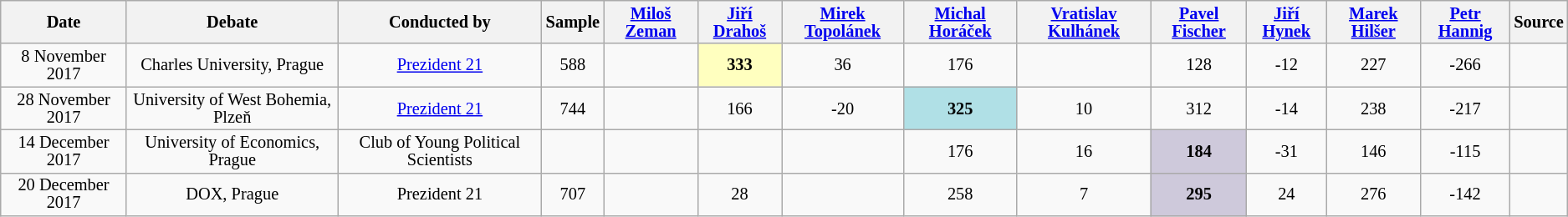<table class="wikitable sortable" style=text-align:center;font-size:85%;line-height:14px;">
<tr>
<th>Date</th>
<th>Debate</th>
<th>Conducted by</th>
<th>Sample</th>
<th><a href='#'>Miloš Zeman</a></th>
<th><a href='#'>Jiří Drahoš</a></th>
<th><a href='#'>Mirek Topolánek</a></th>
<th><a href='#'>Michal Horáček</a></th>
<th><a href='#'>Vratislav Kulhánek</a></th>
<th><a href='#'>Pavel Fischer</a></th>
<th><a href='#'>Jiří Hynek</a></th>
<th><a href='#'>Marek Hilšer</a></th>
<th><a href='#'>Petr Hannig</a></th>
<th>Source</th>
</tr>
<tr>
<td>8 November 2017</td>
<td>Charles University, Prague</td>
<td><a href='#'>Prezident 21</a></td>
<td>588</td>
<td></td>
<td style="background:#FFFFBF"><strong>333</strong></td>
<td>36</td>
<td>176</td>
<td></td>
<td>128</td>
<td>-12</td>
<td>227</td>
<td>-266</td>
<td></td>
</tr>
<tr>
<td>28 November 2017</td>
<td>University of West Bohemia, Plzeň</td>
<td><a href='#'>Prezident 21</a></td>
<td>744</td>
<td></td>
<td>166</td>
<td>-20</td>
<td style="background:#B0E0E6;"><strong>325</strong></td>
<td>10</td>
<td>312</td>
<td>-14</td>
<td>238</td>
<td>-217</td>
<td></td>
</tr>
<tr>
<td>14 December 2017</td>
<td>University of Economics, Prague</td>
<td>Club of Young Political Scientists</td>
<td></td>
<td></td>
<td></td>
<td></td>
<td>176</td>
<td>16</td>
<td style="background:#CEC9DB"><strong>184</strong></td>
<td>-31</td>
<td>146</td>
<td>-115</td>
<td></td>
</tr>
<tr>
<td>20 December 2017</td>
<td>DOX, Prague</td>
<td>Prezident 21</td>
<td>707</td>
<td></td>
<td>28</td>
<td></td>
<td>258</td>
<td>7</td>
<td style="background:#CEC9DB"><strong>295</strong></td>
<td>24</td>
<td>276</td>
<td>-142</td>
<td></td>
</tr>
</table>
